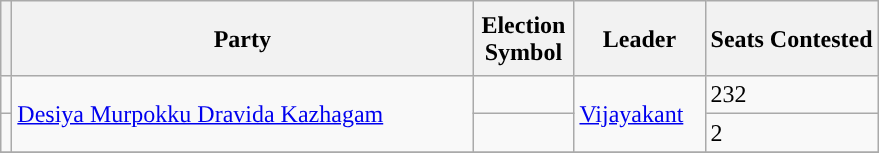<table class="wikitable">
<tr style="height: 50px;">
<th></th>
<th scope="col" style="width:300px;">Party</th>
<th scope="col" style="width:60px;">Election Symbol</th>
<th scope="col" style="width:80px;">Leader</th>
<th>Seats Contested</th>
</tr>
<tr style="height:">
<td></td>
<td rowspan="2"><a href='#'>Desiya Murpokku Dravida Kazhagam</a></td>
<td></td>
<td rowspan="2"><a href='#'>Vijayakant</a></td>
<td>232</td>
</tr>
<tr style="height:">
<td></td>
<td></td>
<td>2</td>
</tr>
<tr>
</tr>
</table>
